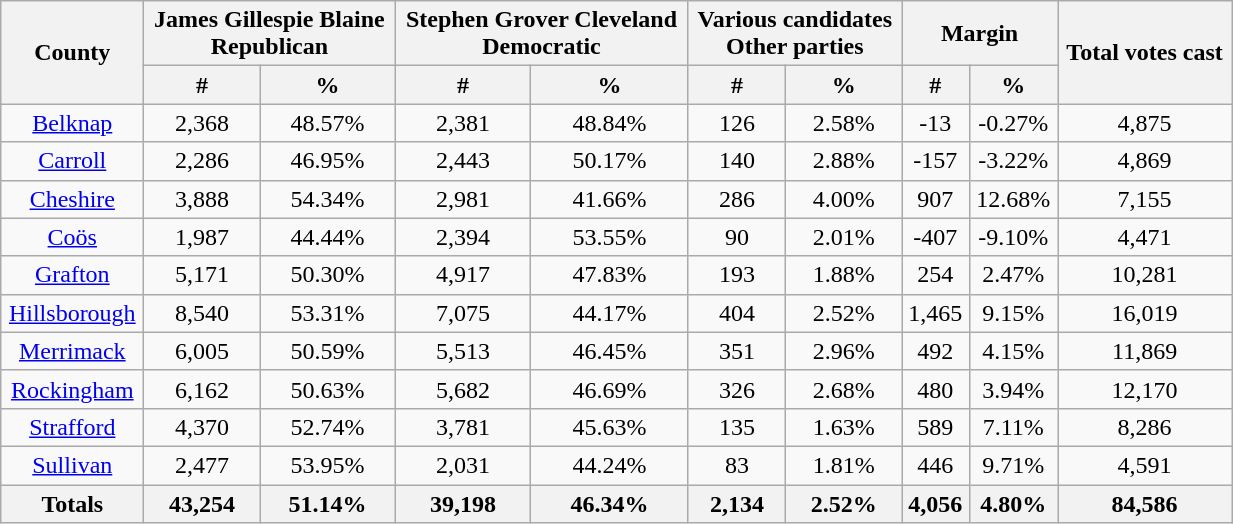<table width="65%"  class="wikitable sortable" style="text-align:center">
<tr>
<th colspan="1" rowspan="2">County</th>
<th style="text-align:center;" colspan="2">James Gillespie Blaine<br>Republican</th>
<th style="text-align:center;" colspan="2">Stephen Grover Cleveland<br>Democratic</th>
<th style="text-align:center;" colspan="2">Various candidates<br>Other parties</th>
<th style="text-align:center;" colspan="2">Margin</th>
<th colspan="1" rowspan="2" style="text-align:center;">Total votes cast</th>
</tr>
<tr>
<th style="text-align:center;" data-sort-type="number">#</th>
<th style="text-align:center;" data-sort-type="number">%</th>
<th style="text-align:center;" data-sort-type="number">#</th>
<th style="text-align:center;" data-sort-type="number">%</th>
<th style="text-align:center;" data-sort-type="number">#</th>
<th style="text-align:center;" data-sort-type="number">%</th>
<th style="text-align:center;" data-sort-type="number">#</th>
<th style="text-align:center;" data-sort-type="number">%</th>
</tr>
<tr style="text-align:center;">
<td><a href='#'>Belknap</a></td>
<td>2,368</td>
<td>48.57%</td>
<td>2,381</td>
<td>48.84%</td>
<td>126</td>
<td>2.58%</td>
<td>-13</td>
<td>-0.27%</td>
<td>4,875</td>
</tr>
<tr style="text-align:center;">
<td><a href='#'>Carroll</a></td>
<td>2,286</td>
<td>46.95%</td>
<td>2,443</td>
<td>50.17%</td>
<td>140</td>
<td>2.88%</td>
<td>-157</td>
<td>-3.22%</td>
<td>4,869</td>
</tr>
<tr style="text-align:center;">
<td><a href='#'>Cheshire</a></td>
<td>3,888</td>
<td>54.34%</td>
<td>2,981</td>
<td>41.66%</td>
<td>286</td>
<td>4.00%</td>
<td>907</td>
<td>12.68%</td>
<td>7,155</td>
</tr>
<tr style="text-align:center;">
<td><a href='#'>Coös</a></td>
<td>1,987</td>
<td>44.44%</td>
<td>2,394</td>
<td>53.55%</td>
<td>90</td>
<td>2.01%</td>
<td>-407</td>
<td>-9.10%</td>
<td>4,471</td>
</tr>
<tr style="text-align:center;">
<td><a href='#'>Grafton</a></td>
<td>5,171</td>
<td>50.30%</td>
<td>4,917</td>
<td>47.83%</td>
<td>193</td>
<td>1.88%</td>
<td>254</td>
<td>2.47%</td>
<td>10,281</td>
</tr>
<tr style="text-align:center;">
<td><a href='#'>Hillsborough</a></td>
<td>8,540</td>
<td>53.31%</td>
<td>7,075</td>
<td>44.17%</td>
<td>404</td>
<td>2.52%</td>
<td>1,465</td>
<td>9.15%</td>
<td>16,019</td>
</tr>
<tr style="text-align:center;">
<td><a href='#'>Merrimack</a></td>
<td>6,005</td>
<td>50.59%</td>
<td>5,513</td>
<td>46.45%</td>
<td>351</td>
<td>2.96%</td>
<td>492</td>
<td>4.15%</td>
<td>11,869</td>
</tr>
<tr style="text-align:center;">
<td><a href='#'>Rockingham</a></td>
<td>6,162</td>
<td>50.63%</td>
<td>5,682</td>
<td>46.69%</td>
<td>326</td>
<td>2.68%</td>
<td>480</td>
<td>3.94%</td>
<td>12,170</td>
</tr>
<tr style="text-align:center;">
<td><a href='#'>Strafford</a></td>
<td>4,370</td>
<td>52.74%</td>
<td>3,781</td>
<td>45.63%</td>
<td>135</td>
<td>1.63%</td>
<td>589</td>
<td>7.11%</td>
<td>8,286</td>
</tr>
<tr style="text-align:center;">
<td><a href='#'>Sullivan</a></td>
<td>2,477</td>
<td>53.95%</td>
<td>2,031</td>
<td>44.24%</td>
<td>83</td>
<td>1.81%</td>
<td>446</td>
<td>9.71%</td>
<td>4,591</td>
</tr>
<tr style="text-align:center;">
<th>Totals</th>
<th>43,254</th>
<th>51.14%</th>
<th>39,198</th>
<th>46.34%</th>
<th>2,134</th>
<th>2.52%</th>
<th>4,056</th>
<th>4.80%</th>
<th>84,586</th>
</tr>
</table>
